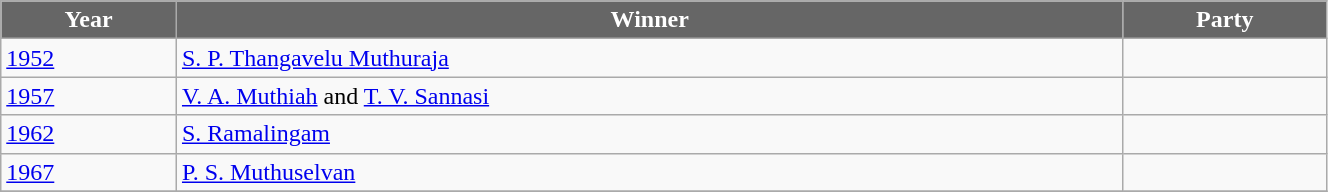<table class="wikitable" width="70%">
<tr>
<th style="background-color:#666666; color:white">Year</th>
<th style="background-color:#666666; color:white">Winner</th>
<th style="background-color:#666666; color:white" colspan="2">Party</th>
</tr>
<tr>
<td><a href='#'>1952</a></td>
<td><a href='#'>S. P. Thangavelu Muthuraja</a></td>
<td></td>
</tr>
<tr>
<td><a href='#'>1957</a></td>
<td><a href='#'>V. A. Muthiah</a> and <a href='#'>T. V. Sannasi</a></td>
<td></td>
</tr>
<tr>
<td><a href='#'>1962</a></td>
<td><a href='#'>S. Ramalingam</a></td>
<td></td>
</tr>
<tr>
<td><a href='#'>1967</a></td>
<td><a href='#'>P. S. Muthuselvan</a></td>
<td></td>
</tr>
<tr>
</tr>
</table>
